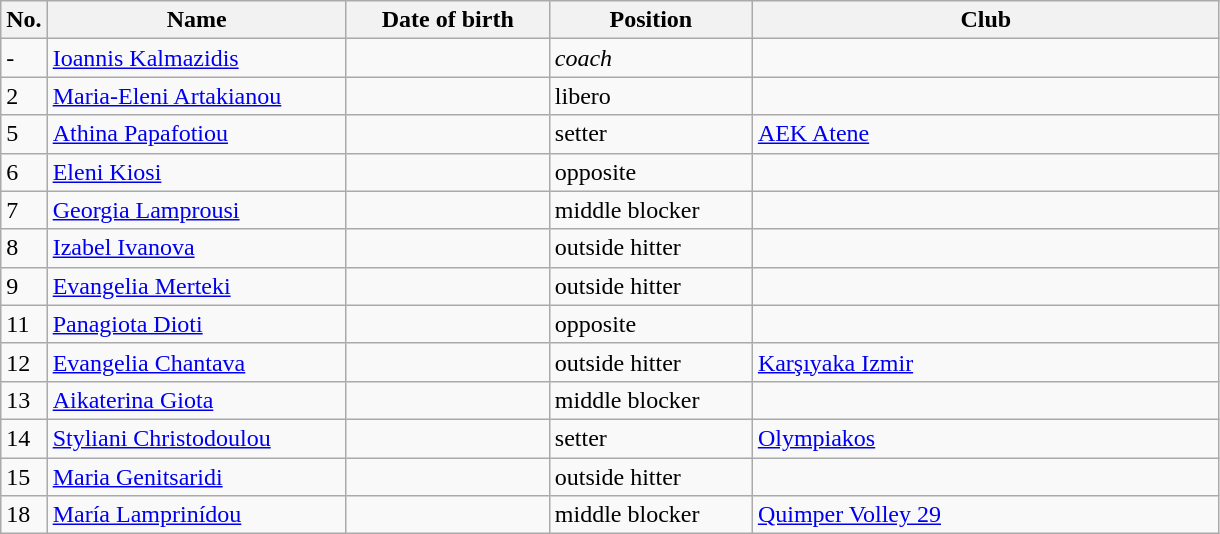<table class=wikitable sortable style=font-size:100%; text-align:center;>
<tr>
<th>No.</th>
<th style=width:12em>Name</th>
<th style=width:8em>Date of birth</th>
<th style=width:8em>Position</th>
<th style=width:19em>Club</th>
</tr>
<tr>
<td>-</td>
<td><a href='#'>Ioannis Kalmazidis</a></td>
<td></td>
<td><em>coach</em></td>
<td></td>
</tr>
<tr>
<td>2</td>
<td><a href='#'>Maria-Eleni Artakianou</a></td>
<td></td>
<td>libero</td>
<td></td>
</tr>
<tr>
<td>5</td>
<td><a href='#'>Athina Papafotiou</a></td>
<td></td>
<td>setter</td>
<td> <a href='#'>AEK Atene</a></td>
</tr>
<tr>
<td>6</td>
<td><a href='#'>Eleni Kiosi </a></td>
<td></td>
<td>opposite</td>
<td></td>
</tr>
<tr>
<td>7</td>
<td><a href='#'>Georgia Lamprousi</a></td>
<td></td>
<td>middle blocker</td>
<td></td>
</tr>
<tr>
<td>8</td>
<td><a href='#'>Izabel Ivanova</a></td>
<td></td>
<td>outside hitter</td>
<td></td>
</tr>
<tr>
<td>9</td>
<td><a href='#'>Evangelia Merteki</a></td>
<td></td>
<td>outside hitter</td>
<td></td>
</tr>
<tr>
<td>11</td>
<td><a href='#'>Panagiota Dioti</a></td>
<td></td>
<td>opposite</td>
<td></td>
</tr>
<tr>
<td>12</td>
<td><a href='#'>Evangelia Chantava</a></td>
<td></td>
<td>outside hitter</td>
<td> <a href='#'>Karşıyaka Izmir</a></td>
</tr>
<tr>
<td>13</td>
<td><a href='#'>Aikaterina Giota</a></td>
<td></td>
<td>middle blocker</td>
<td></td>
</tr>
<tr>
<td>14</td>
<td><a href='#'>Styliani Christodoulou</a></td>
<td></td>
<td>setter</td>
<td> <a href='#'>Olympiakos</a></td>
</tr>
<tr>
<td>15</td>
<td><a href='#'>Maria Genitsaridi</a></td>
<td></td>
<td>outside hitter</td>
<td></td>
</tr>
<tr>
<td>18</td>
<td><a href='#'>María Lamprinídou</a></td>
<td></td>
<td>middle blocker</td>
<td> <a href='#'>Quimper Volley 29</a></td>
</tr>
</table>
